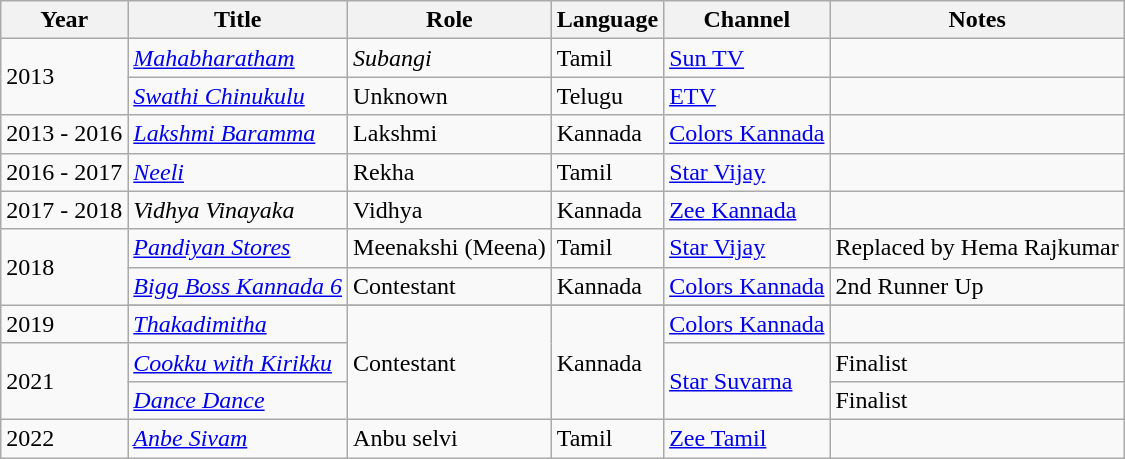<table class="wikitable sortable">
<tr>
<th>Year</th>
<th>Title</th>
<th class="unsortable">Role</th>
<th class="unsortable">Language</th>
<th class="unsortable">Channel</th>
<th class="unsortable">Notes</th>
</tr>
<tr>
<td rowspan="2">2013</td>
<td><em><a href='#'>Mahabharatham</a></em></td>
<td><em>Subangi</em></td>
<td>Tamil</td>
<td><a href='#'>Sun TV</a></td>
<td></td>
</tr>
<tr>
<td><em><a href='#'>Swathi Chinukulu</a></em></td>
<td>Unknown</td>
<td>Telugu</td>
<td><a href='#'>ETV</a></td>
<td></td>
</tr>
<tr>
<td>2013 - 2016</td>
<td><em><a href='#'>Lakshmi Baramma</a></em></td>
<td>Lakshmi</td>
<td>Kannada</td>
<td><a href='#'>Colors Kannada</a></td>
<td></td>
</tr>
<tr>
<td>2016 - 2017</td>
<td><em><a href='#'>Neeli</a></em></td>
<td>Rekha</td>
<td>Tamil</td>
<td><a href='#'>Star Vijay</a></td>
<td></td>
</tr>
<tr>
<td>2017 - 2018</td>
<td><em>Vidhya Vinayaka</em></td>
<td>Vidhya</td>
<td>Kannada</td>
<td><a href='#'>Zee Kannada</a></td>
<td></td>
</tr>
<tr>
<td rowspan="2">2018</td>
<td><em><a href='#'>Pandiyan Stores</a></em></td>
<td>Meenakshi (Meena)</td>
<td>Tamil</td>
<td><a href='#'>Star Vijay</a></td>
<td>Replaced by Hema Rajkumar</td>
</tr>
<tr>
<td><em><a href='#'>Bigg Boss Kannada 6</a></em></td>
<td>Contestant</td>
<td>Kannada</td>
<td><a href='#'>Colors Kannada</a></td>
<td>2nd Runner Up</td>
</tr>
<tr>
<td rowspan="2">2019</td>
</tr>
<tr>
<td><em><a href='#'>Thakadimitha</a></em></td>
<td rowspan="3">Contestant</td>
<td rowspan="3">Kannada</td>
<td><a href='#'>Colors Kannada</a></td>
<td></td>
</tr>
<tr>
<td rowspan="2">2021</td>
<td><em><a href='#'>Cookku with Kirikku</a></em></td>
<td rowspan="2"><a href='#'>Star Suvarna</a></td>
<td>Finalist</td>
</tr>
<tr>
<td><em><a href='#'>Dance Dance</a></em></td>
<td>Finalist</td>
</tr>
<tr>
<td>2022</td>
<td><em> <a href='#'>Anbe Sivam</a></em></td>
<td>Anbu selvi</td>
<td>Tamil</td>
<td><a href='#'>Zee Tamil</a></td>
<td></td>
</tr>
</table>
